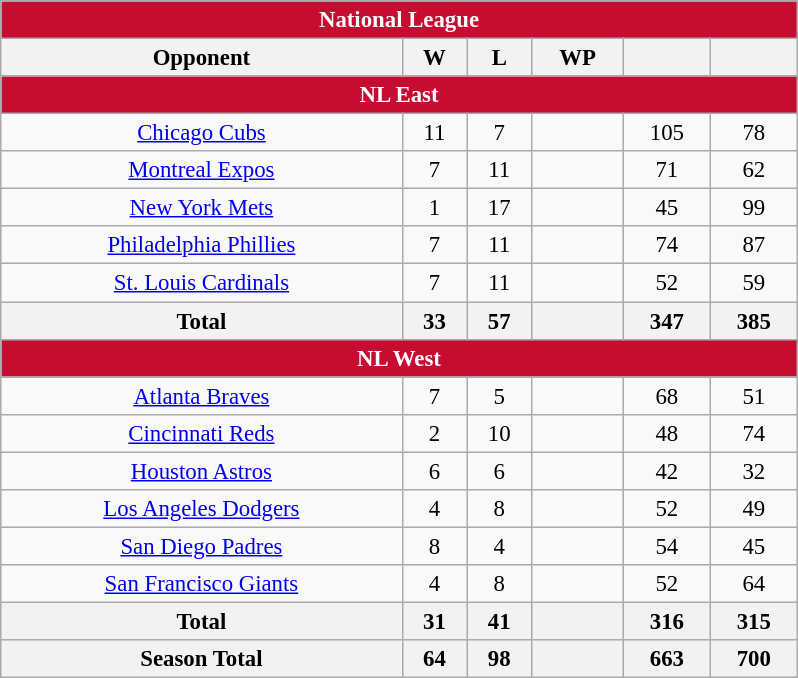<table class="wikitable" style="font-size:95%; text-align:center; width:35em;margin: 0.5em auto;">
<tr>
<td colspan="7" style="background:#c60c30;color:#fff"><strong>National League</strong></td>
</tr>
<tr>
<th>Opponent</th>
<th>W</th>
<th>L</th>
<th>WP</th>
<th></th>
<th></th>
</tr>
<tr>
<td colspan="7" style="background:#c60c30;color:#fff"><strong>NL East</strong></td>
</tr>
<tr>
<td><a href='#'>Chicago Cubs</a></td>
<td>11</td>
<td>7</td>
<td></td>
<td>105</td>
<td>78</td>
</tr>
<tr>
<td><a href='#'>Montreal Expos</a></td>
<td>7</td>
<td>11</td>
<td></td>
<td>71</td>
<td>62</td>
</tr>
<tr>
<td><a href='#'>New York Mets</a></td>
<td>1</td>
<td>17</td>
<td></td>
<td>45</td>
<td>99</td>
</tr>
<tr>
<td><a href='#'>Philadelphia Phillies</a></td>
<td>7</td>
<td>11</td>
<td></td>
<td>74</td>
<td>87</td>
</tr>
<tr>
<td><a href='#'>St. Louis Cardinals</a></td>
<td>7</td>
<td>11</td>
<td></td>
<td>52</td>
<td>59</td>
</tr>
<tr>
<th>Total</th>
<th>33</th>
<th>57</th>
<th></th>
<th>347</th>
<th>385</th>
</tr>
<tr>
<td colspan="7" style="background:#c60c30;color:#fff"><strong>NL West</strong></td>
</tr>
<tr>
<td><a href='#'>Atlanta Braves</a></td>
<td>7</td>
<td>5</td>
<td></td>
<td>68</td>
<td>51</td>
</tr>
<tr>
<td><a href='#'>Cincinnati Reds</a></td>
<td>2</td>
<td>10</td>
<td></td>
<td>48</td>
<td>74</td>
</tr>
<tr>
<td><a href='#'>Houston Astros</a></td>
<td>6</td>
<td>6</td>
<td></td>
<td>42</td>
<td>32</td>
</tr>
<tr>
<td><a href='#'>Los Angeles Dodgers</a></td>
<td>4</td>
<td>8</td>
<td></td>
<td>52</td>
<td>49</td>
</tr>
<tr>
<td><a href='#'>San Diego Padres</a></td>
<td>8</td>
<td>4</td>
<td></td>
<td>54</td>
<td>45</td>
</tr>
<tr>
<td><a href='#'>San Francisco Giants</a></td>
<td>4</td>
<td>8</td>
<td></td>
<td>52</td>
<td>64</td>
</tr>
<tr>
<th>Total</th>
<th>31</th>
<th>41</th>
<th></th>
<th>316</th>
<th>315</th>
</tr>
<tr>
<th>Season Total</th>
<th>64</th>
<th>98</th>
<th></th>
<th>663</th>
<th>700</th>
</tr>
</table>
